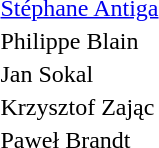<table>
<tr>
<th></th>
<td> <a href='#'>Stéphane Antiga</a></td>
</tr>
<tr>
<th></th>
<td>Philippe Blain</td>
</tr>
<tr>
<th></th>
<td>Jan Sokal</td>
</tr>
<tr>
<td></td>
<td>Krzysztof Zając</td>
</tr>
<tr>
<th></th>
<td>Paweł Brandt</td>
</tr>
</table>
